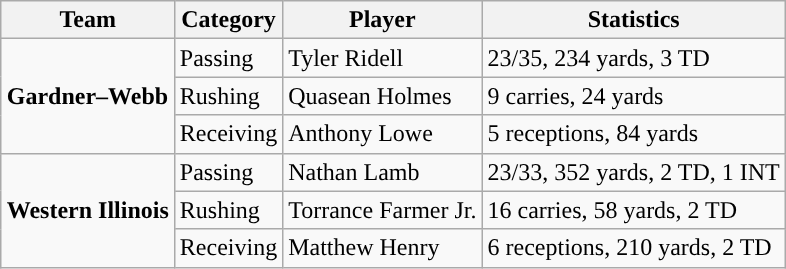<table class="wikitable" style="float: right;">
<tr>
<th>Team</th>
<th>Category</th>
<th>Player</th>
<th>Statistics</th>
</tr>
<tr>
<td rowspan=3><strong>Gardner–Webb</strong></td>
<td>Passing</td>
<td>Tyler Ridell</td>
<td>23/35, 234 yards, 3 TD</td>
</tr>
<tr>
<td>Rushing</td>
<td>Quasean Holmes</td>
<td>9 carries, 24 yards</td>
</tr>
<tr>
<td>Receiving</td>
<td>Anthony Lowe</td>
<td>5 receptions, 84 yards</td>
</tr>
<tr>
<td rowspan=3><strong>Western Illinois</strong></td>
<td>Passing</td>
<td>Nathan Lamb</td>
<td>23/33, 352 yards, 2 TD, 1 INT</td>
</tr>
<tr>
<td>Rushing</td>
<td>Torrance Farmer Jr.</td>
<td>16 carries, 58 yards, 2 TD</td>
</tr>
<tr>
<td>Receiving</td>
<td>Matthew Henry</td>
<td>6 receptions, 210 yards, 2 TD</td>
</tr>
</table>
